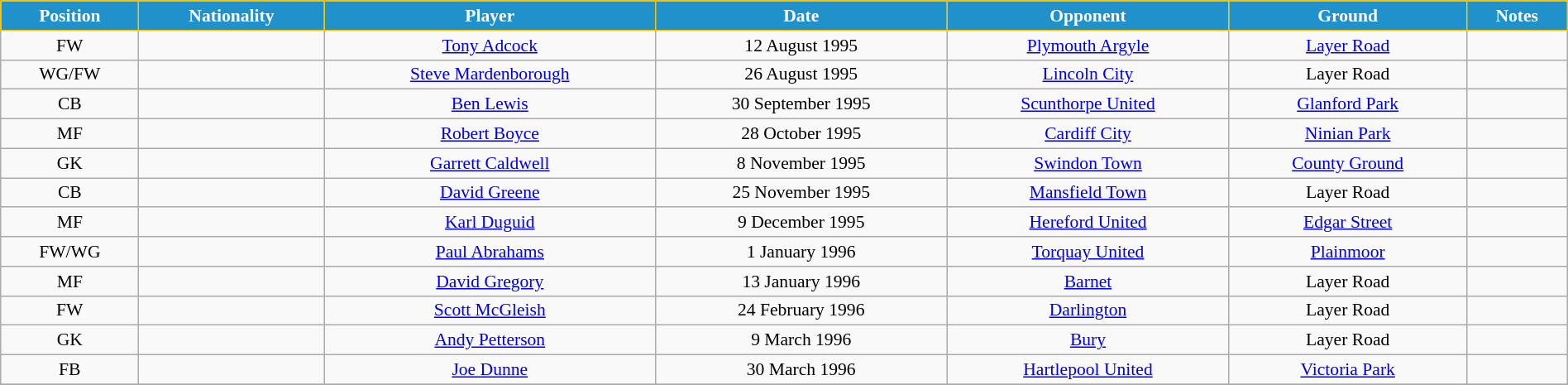<table class="wikitable" style="text-align:center; font-size:90%; width:100%;">
<tr>
<th style="background:#2191CC; color:white; border:1px solid #F7C408; text-align:center;">Position</th>
<th style="background:#2191CC; color:white; border:1px solid #F7C408; text-align:center;">Nationality</th>
<th style="background:#2191CC; color:white; border:1px solid #F7C408; text-align:center;">Player</th>
<th style="background:#2191CC; color:white; border:1px solid #F7C408; text-align:center;">Date</th>
<th style="background:#2191CC; color:white; border:1px solid #F7C408; text-align:center;">Opponent</th>
<th style="background:#2191CC; color:white; border:1px solid #F7C408; text-align:center;">Ground</th>
<th style="background:#2191CC; color:white; border:1px solid #F7C408; text-align:center;">Notes</th>
</tr>
<tr>
<td>FW</td>
<td></td>
<td><a href='#'>Tony Adcock</a></td>
<td>12 August 1995</td>
<td><a href='#'>Plymouth Argyle</a></td>
<td><a href='#'>Layer Road</a></td>
<td></td>
</tr>
<tr>
<td>WG/FW</td>
<td></td>
<td><a href='#'>Steve Mardenborough</a></td>
<td>26 August 1995</td>
<td><a href='#'>Lincoln City</a></td>
<td>Layer Road</td>
<td></td>
</tr>
<tr>
<td>CB</td>
<td></td>
<td><a href='#'>Ben Lewis</a></td>
<td>30 September 1995</td>
<td><a href='#'>Scunthorpe United</a></td>
<td><a href='#'>Glanford Park</a></td>
<td></td>
</tr>
<tr>
<td>MF</td>
<td></td>
<td><a href='#'>Robert Boyce</a></td>
<td>28 October 1995</td>
<td><a href='#'>Cardiff City</a></td>
<td><a href='#'>Ninian Park</a></td>
<td></td>
</tr>
<tr>
<td>GK</td>
<td></td>
<td><a href='#'>Garrett Caldwell</a></td>
<td>8 November 1995</td>
<td><a href='#'>Swindon Town</a></td>
<td><a href='#'>County Ground</a></td>
<td></td>
</tr>
<tr>
<td>CB</td>
<td></td>
<td><a href='#'>David Greene</a></td>
<td>25 November 1995</td>
<td><a href='#'>Mansfield Town</a></td>
<td>Layer Road</td>
<td></td>
</tr>
<tr>
<td>MF</td>
<td></td>
<td><a href='#'>Karl Duguid</a></td>
<td>9 December 1995</td>
<td><a href='#'>Hereford United</a></td>
<td><a href='#'>Edgar Street</a></td>
<td></td>
</tr>
<tr>
<td>FW/WG</td>
<td></td>
<td><a href='#'>Paul Abrahams</a></td>
<td>1 January 1996</td>
<td><a href='#'>Torquay United</a></td>
<td><a href='#'>Plainmoor</a></td>
<td></td>
</tr>
<tr>
<td>MF</td>
<td></td>
<td><a href='#'>David Gregory</a></td>
<td>13 January 1996</td>
<td><a href='#'>Barnet</a></td>
<td>Layer Road</td>
<td></td>
</tr>
<tr>
<td>FW</td>
<td></td>
<td><a href='#'>Scott McGleish</a></td>
<td>24 February 1996</td>
<td><a href='#'>Darlington</a></td>
<td>Layer Road</td>
<td></td>
</tr>
<tr>
<td>GK</td>
<td></td>
<td><a href='#'>Andy Petterson</a></td>
<td>9 March 1996</td>
<td><a href='#'>Bury</a></td>
<td>Layer Road</td>
<td></td>
</tr>
<tr>
<td>FB</td>
<td></td>
<td><a href='#'>Joe Dunne</a></td>
<td>30 March 1996</td>
<td><a href='#'>Hartlepool United</a></td>
<td><a href='#'>Victoria Park</a></td>
<td></td>
</tr>
<tr>
</tr>
</table>
